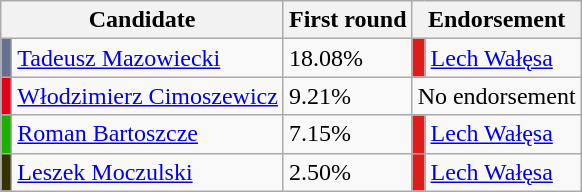<table class="wikitable">
<tr>
<th colspan="2">Candidate</th>
<th>First round</th>
<th colspan="2">Endorsement</th>
</tr>
<tr>
<td style="background-color:#667191;"></td>
<td><a href='#'>Tadeusz Mazowiecki</a></td>
<td>18.08%</td>
<td style="background-color:#DD1D1A;"></td>
<td><a href='#'>Lech Wałęsa</a></td>
</tr>
<tr>
<td style="background-color:#E2001A;"></td>
<td><a href='#'>Włodzimierz Cimoszewicz</a></td>
<td>9.21%</td>
<td colspan="2">No endorsement</td>
</tr>
<tr>
<td style="background-color: #1BB100;"></td>
<td><a href='#'>Roman Bartoszcze</a></td>
<td>7.15%</td>
<td style="background-color:#DD1D1A;"></td>
<td><a href='#'>Lech Wałęsa</a></td>
</tr>
<tr>
<td style="background-color: #333300;"></td>
<td><a href='#'>Leszek Moczulski</a></td>
<td>2.50%</td>
<td style="background-color:#DD1D1A;"></td>
<td><a href='#'>Lech Wałęsa</a></td>
</tr>
</table>
